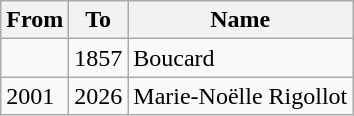<table class="wikitable">
<tr>
<th>From</th>
<th>To</th>
<th>Name</th>
</tr>
<tr>
<td></td>
<td>1857</td>
<td>Boucard</td>
</tr>
<tr>
<td>2001</td>
<td>2026</td>
<td>Marie-Noëlle Rigollot</td>
</tr>
</table>
